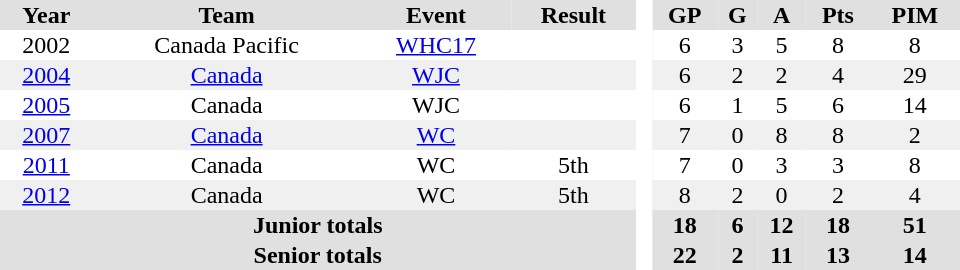<table border="0" cellpadding="1" cellspacing="0" style="text-align:center; width:40em">
<tr bgcolor="#e0e0e0">
<th>Year</th>
<th>Team</th>
<th>Event</th>
<th>Result</th>
<th rowspan="99" bgcolor="#fff"> </th>
<th>GP</th>
<th>G</th>
<th>A</th>
<th>Pts</th>
<th>PIM</th>
</tr>
<tr>
<td>2002</td>
<td>Canada Pacific</td>
<td><a href='#'>WHC17</a></td>
<td></td>
<td>6</td>
<td>3</td>
<td>5</td>
<td>8</td>
<td>8</td>
</tr>
<tr bgcolor="#f0f0f0">
<td><a href='#'>2004</a></td>
<td><a href='#'>Canada</a></td>
<td><a href='#'>WJC</a></td>
<td></td>
<td>6</td>
<td>2</td>
<td>2</td>
<td>4</td>
<td>29</td>
</tr>
<tr>
<td><a href='#'>2005</a></td>
<td>Canada</td>
<td>WJC</td>
<td></td>
<td>6</td>
<td>1</td>
<td>5</td>
<td>6</td>
<td>14</td>
</tr>
<tr bgcolor="#f0f0f0">
<td><a href='#'>2007</a></td>
<td><a href='#'>Canada</a></td>
<td><a href='#'>WC</a></td>
<td></td>
<td>7</td>
<td>0</td>
<td>8</td>
<td>8</td>
<td>2</td>
</tr>
<tr>
<td><a href='#'>2011</a></td>
<td>Canada</td>
<td>WC</td>
<td>5th</td>
<td>7</td>
<td>0</td>
<td>3</td>
<td>3</td>
<td>8</td>
</tr>
<tr bgcolor="#f0f0f0">
<td><a href='#'>2012</a></td>
<td>Canada</td>
<td>WC</td>
<td>5th</td>
<td>8</td>
<td>2</td>
<td>0</td>
<td>2</td>
<td>4</td>
</tr>
<tr bgcolor="#e0e0e0">
<th colspan="4">Junior totals</th>
<th>18</th>
<th>6</th>
<th>12</th>
<th>18</th>
<th>51</th>
</tr>
<tr bgcolor="#e0e0e0">
<th colspan="4">Senior totals</th>
<th>22</th>
<th>2</th>
<th>11</th>
<th>13</th>
<th>14</th>
</tr>
</table>
